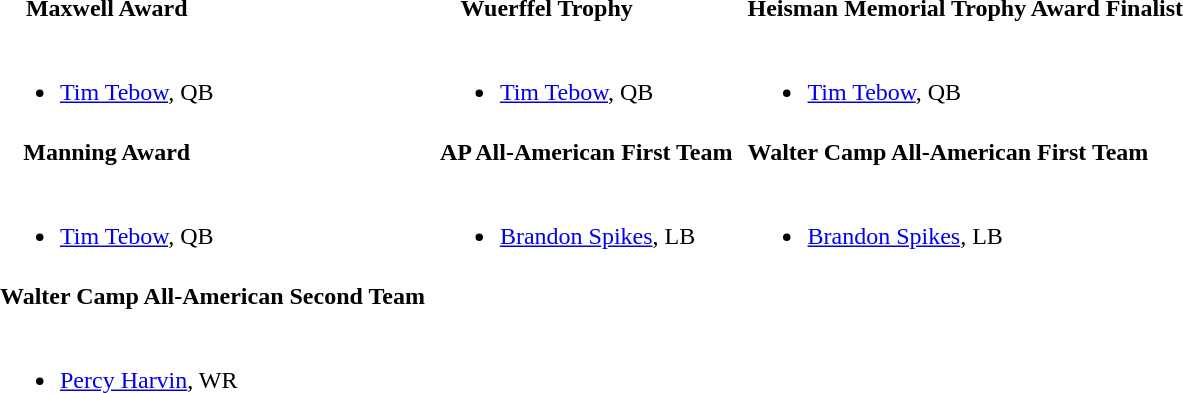<table>
<tr>
<td valign="top"><br><table>
<tr>
<th>Maxwell Award</th>
</tr>
<tr>
<td><br><ul><li><a href='#'>Tim Tebow</a>, QB</li></ul></td>
</tr>
</table>
<table>
<tr>
<th>Manning Award</th>
</tr>
<tr>
<td><br><ul><li><a href='#'>Tim Tebow</a>, QB</li></ul></td>
</tr>
</table>
<table>
<tr>
<th>Walter Camp All-American Second Team</th>
</tr>
<tr>
<td><br><ul><li><a href='#'>Percy Harvin</a>, WR</li></ul></td>
</tr>
</table>
</td>
<td valign="top"><br><table>
<tr>
<th>Wuerffel Trophy</th>
</tr>
<tr>
<td><br><ul><li><a href='#'>Tim Tebow</a>, QB</li></ul></td>
</tr>
</table>
<table>
<tr>
<th>AP All-American First Team</th>
</tr>
<tr>
<td><br><ul><li><a href='#'>Brandon Spikes</a>, LB</li></ul></td>
</tr>
</table>
</td>
<td valign="top"><br><table>
<tr>
<th>Heisman Memorial Trophy Award Finalist</th>
</tr>
<tr>
<td><br><ul><li><a href='#'>Tim Tebow</a>, QB</li></ul></td>
</tr>
</table>
<table>
<tr>
<th>Walter Camp All-American First Team</th>
</tr>
<tr>
<td><br><ul><li><a href='#'>Brandon Spikes</a>, LB</li></ul></td>
</tr>
</table>
</td>
</tr>
</table>
